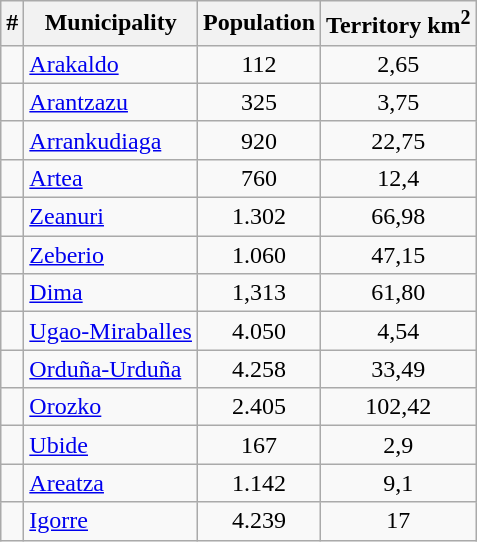<table class="wikitable sortable" style="text-align: center;">
<tr>
<th>#</th>
<th>Municipality</th>
<th>Population</th>
<th>Territory km<sup>2</sup></th>
</tr>
<tr>
<td></td>
<td align="left"><a href='#'>Arakaldo</a></td>
<td>112</td>
<td>2,65</td>
</tr>
<tr>
<td></td>
<td align="left"><a href='#'>Arantzazu</a></td>
<td>325</td>
<td>3,75</td>
</tr>
<tr>
<td></td>
<td align="left"><a href='#'>Arrankudiaga</a></td>
<td>920</td>
<td>22,75</td>
</tr>
<tr>
<td></td>
<td align="left"><a href='#'>Artea</a></td>
<td>760</td>
<td>12,4</td>
</tr>
<tr>
<td></td>
<td align="left"><a href='#'>Zeanuri</a></td>
<td>1.302</td>
<td>66,98</td>
</tr>
<tr>
<td></td>
<td align="left"><a href='#'>Zeberio</a></td>
<td>1.060</td>
<td>47,15</td>
</tr>
<tr>
<td></td>
<td align="left"><a href='#'>Dima</a></td>
<td>1,313</td>
<td>61,80</td>
</tr>
<tr>
<td></td>
<td align="left"><a href='#'>Ugao-Miraballes</a></td>
<td>4.050</td>
<td>4,54</td>
</tr>
<tr>
<td></td>
<td align="left"><a href='#'>Orduña-Urduña</a></td>
<td>4.258</td>
<td>33,49</td>
</tr>
<tr>
<td></td>
<td align="left"><a href='#'>Orozko</a></td>
<td>2.405</td>
<td>102,42</td>
</tr>
<tr>
<td></td>
<td align="left"><a href='#'>Ubide</a></td>
<td>167</td>
<td>2,9</td>
</tr>
<tr>
<td></td>
<td align="left"><a href='#'>Areatza</a></td>
<td>1.142</td>
<td>9,1</td>
</tr>
<tr>
<td></td>
<td align="left"><a href='#'>Igorre</a></td>
<td>4.239</td>
<td>17</td>
</tr>
</table>
